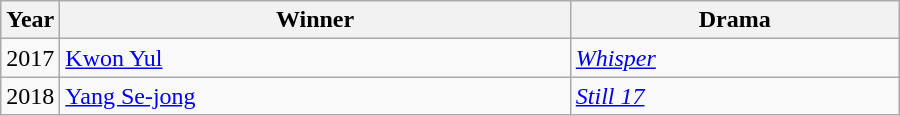<table class="wikitable" style="width:600px">
<tr>
<th width=10>Year</th>
<th>Winner</th>
<th>Drama</th>
</tr>
<tr>
<td>2017</td>
<td><a href='#'>Kwon Yul</a></td>
<td><em><a href='#'>Whisper</a></em></td>
</tr>
<tr>
<td>2018</td>
<td><a href='#'>Yang Se-jong</a></td>
<td><em><a href='#'>Still 17</a></em></td>
</tr>
</table>
